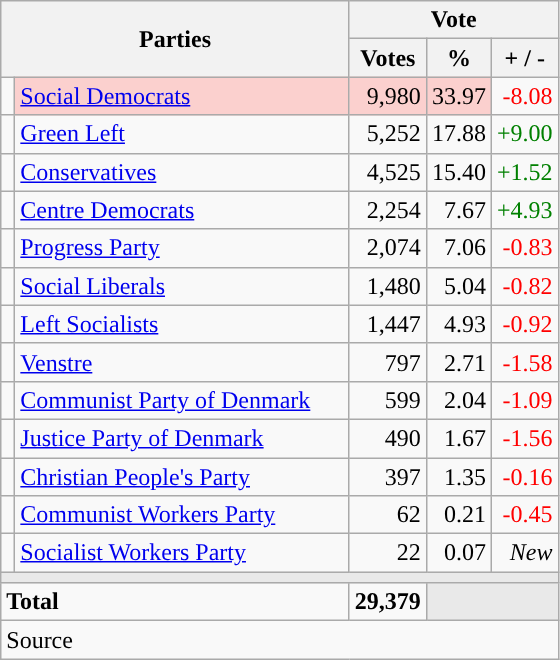<table class="wikitable" style="text-align:right;">
<tr>
<th style="text-align:centre;" rowspan="2" colspan="2" width="225">Parties</th>
<th colspan="3">Vote</th>
</tr>
<tr>
<th width="15">Votes</th>
<th width="15">%</th>
<th width="15">+ / -</th>
</tr>
<tr>
<td width="2" style="color:inherit;background:"></td>
<td bgcolor=#fbd0ce  align="left"><a href='#'>Social Democrats</a></td>
<td bgcolor=#fbd0ce>9,980</td>
<td bgcolor=#fbd0ce>33.97</td>
<td style=color:red;>-8.08</td>
</tr>
<tr>
<td width="2" style="color:inherit;background:"></td>
<td align="left"><a href='#'>Green Left</a></td>
<td>5,252</td>
<td>17.88</td>
<td style=color:green;>+9.00</td>
</tr>
<tr>
<td width="2" style="color:inherit;background:"></td>
<td align="left"><a href='#'>Conservatives</a></td>
<td>4,525</td>
<td>15.40</td>
<td style=color:green;>+1.52</td>
</tr>
<tr>
<td width="2" style="color:inherit;background:"></td>
<td align="left"><a href='#'>Centre Democrats</a></td>
<td>2,254</td>
<td>7.67</td>
<td style=color:green;>+4.93</td>
</tr>
<tr>
<td width="2" style="color:inherit;background:"></td>
<td align="left"><a href='#'>Progress Party</a></td>
<td>2,074</td>
<td>7.06</td>
<td style=color:red;>-0.83</td>
</tr>
<tr>
<td width="2" style="color:inherit;background:"></td>
<td align="left"><a href='#'>Social Liberals</a></td>
<td>1,480</td>
<td>5.04</td>
<td style=color:red;>-0.82</td>
</tr>
<tr>
<td width="2" style="color:inherit;background:"></td>
<td align="left"><a href='#'>Left Socialists</a></td>
<td>1,447</td>
<td>4.93</td>
<td style=color:red;>-0.92</td>
</tr>
<tr>
<td width="2" style="color:inherit;background:"></td>
<td align="left"><a href='#'>Venstre</a></td>
<td>797</td>
<td>2.71</td>
<td style=color:red;>-1.58</td>
</tr>
<tr>
<td width="2" style="color:inherit;background:"></td>
<td align="left"><a href='#'>Communist Party of Denmark</a></td>
<td>599</td>
<td>2.04</td>
<td style=color:red;>-1.09</td>
</tr>
<tr>
<td width="2" style="color:inherit;background:"></td>
<td align="left"><a href='#'>Justice Party of Denmark</a></td>
<td>490</td>
<td>1.67</td>
<td style=color:red;>-1.56</td>
</tr>
<tr>
<td width="2" style="color:inherit;background:"></td>
<td align="left"><a href='#'>Christian People's Party</a></td>
<td>397</td>
<td>1.35</td>
<td style=color:red;>-0.16</td>
</tr>
<tr>
<td width="2" style="color:inherit;background:"></td>
<td align="left"><a href='#'>Communist Workers Party</a></td>
<td>62</td>
<td>0.21</td>
<td style=color:red;>-0.45</td>
</tr>
<tr>
<td width="2" style="color:inherit;background:"></td>
<td align="left"><a href='#'>Socialist Workers Party</a></td>
<td>22</td>
<td>0.07</td>
<td><em>New</em></td>
</tr>
<tr>
<td colspan="7" bgcolor="#E9E9E9"></td>
</tr>
<tr>
<td align="left" colspan="2"><strong>Total</strong></td>
<td><strong>29,379</strong></td>
<td bgcolor="#E9E9E9" colspan="2"></td>
</tr>
<tr>
<td align="left" colspan="6">Source</td>
</tr>
</table>
